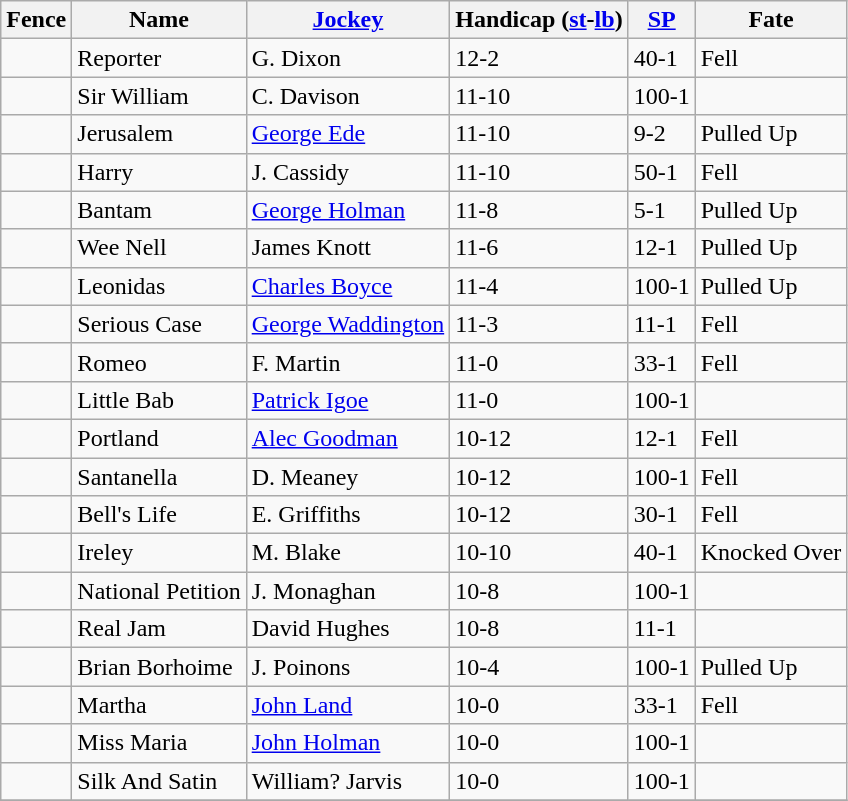<table class="wikitable sortable">
<tr>
<th>Fence</th>
<th>Name</th>
<th><a href='#'>Jockey</a></th>
<th>Handicap (<a href='#'>st</a>-<a href='#'>lb</a>)</th>
<th><a href='#'>SP</a></th>
<th>Fate</th>
</tr>
<tr>
<td></td>
<td>Reporter</td>
<td>G. Dixon</td>
<td>12-2</td>
<td>40-1</td>
<td>Fell</td>
</tr>
<tr>
<td></td>
<td>Sir William</td>
<td>C. Davison</td>
<td>11-10</td>
<td>100-1</td>
<td></td>
</tr>
<tr>
<td></td>
<td>Jerusalem</td>
<td><a href='#'>George Ede</a></td>
<td>11-10</td>
<td>9-2</td>
<td>Pulled Up</td>
</tr>
<tr>
<td></td>
<td>Harry</td>
<td>J. Cassidy</td>
<td>11-10</td>
<td>50-1</td>
<td>Fell</td>
</tr>
<tr>
<td></td>
<td>Bantam</td>
<td><a href='#'>George Holman</a></td>
<td>11-8</td>
<td>5-1</td>
<td>Pulled Up</td>
</tr>
<tr>
<td></td>
<td>Wee Nell</td>
<td>James Knott</td>
<td>11-6</td>
<td>12-1</td>
<td>Pulled Up</td>
</tr>
<tr>
<td></td>
<td>Leonidas</td>
<td><a href='#'>Charles Boyce</a></td>
<td>11-4</td>
<td>100-1</td>
<td>Pulled Up</td>
</tr>
<tr>
<td></td>
<td>Serious Case</td>
<td><a href='#'>George Waddington</a></td>
<td>11-3</td>
<td>11-1</td>
<td>Fell</td>
</tr>
<tr>
<td></td>
<td>Romeo</td>
<td>F. Martin</td>
<td>11-0</td>
<td>33-1</td>
<td>Fell</td>
</tr>
<tr>
<td></td>
<td>Little Bab</td>
<td><a href='#'>Patrick Igoe</a></td>
<td>11-0</td>
<td>100-1</td>
<td></td>
</tr>
<tr>
<td></td>
<td>Portland</td>
<td><a href='#'>Alec Goodman</a></td>
<td>10-12</td>
<td>12-1</td>
<td>Fell</td>
</tr>
<tr>
<td></td>
<td>Santanella</td>
<td>D. Meaney</td>
<td>10-12</td>
<td>100-1</td>
<td>Fell</td>
</tr>
<tr>
<td></td>
<td>Bell's Life</td>
<td>E. Griffiths</td>
<td>10-12</td>
<td>30-1</td>
<td>Fell</td>
</tr>
<tr>
<td></td>
<td>Ireley</td>
<td>M. Blake</td>
<td>10-10</td>
<td>40-1</td>
<td>Knocked Over</td>
</tr>
<tr>
<td></td>
<td>National Petition</td>
<td>J. Monaghan</td>
<td>10-8</td>
<td>100-1</td>
<td></td>
</tr>
<tr>
<td></td>
<td>Real Jam</td>
<td>David Hughes</td>
<td>10-8</td>
<td>11-1</td>
<td></td>
</tr>
<tr>
<td></td>
<td>Brian Borhoime</td>
<td>J. Poinons</td>
<td>10-4</td>
<td>100-1</td>
<td>Pulled Up</td>
</tr>
<tr>
<td></td>
<td>Martha</td>
<td><a href='#'>John Land</a></td>
<td>10-0</td>
<td>33-1</td>
<td>Fell</td>
</tr>
<tr>
<td></td>
<td>Miss Maria</td>
<td><a href='#'>John Holman</a></td>
<td>10-0</td>
<td>100-1</td>
<td></td>
</tr>
<tr>
<td></td>
<td>Silk And Satin</td>
<td>William? Jarvis</td>
<td>10-0</td>
<td>100-1</td>
<td></td>
</tr>
<tr>
</tr>
</table>
